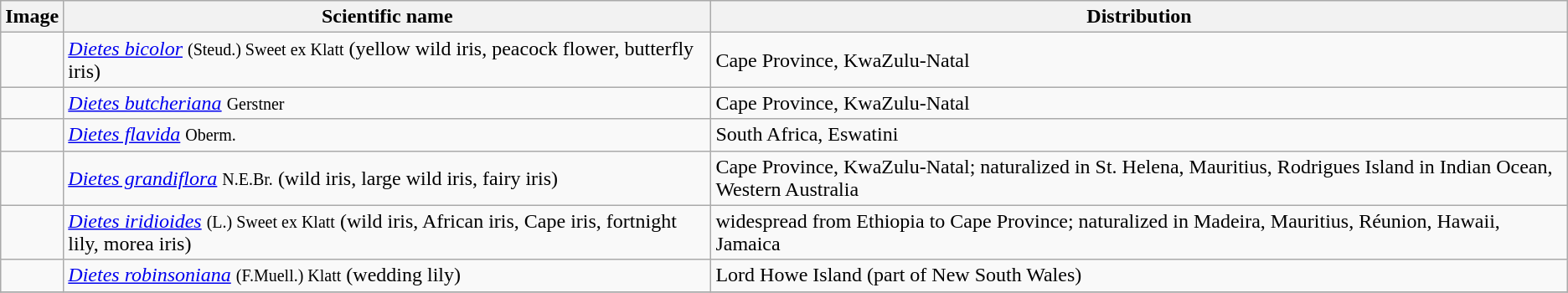<table class="wikitable">
<tr>
<th>Image</th>
<th>Scientific name</th>
<th>Distribution</th>
</tr>
<tr>
<td></td>
<td><em><a href='#'>Dietes bicolor</a></em> <small>(Steud.) Sweet ex Klatt</small> (yellow wild iris, peacock flower, butterfly iris)</td>
<td>Cape Province, KwaZulu-Natal</td>
</tr>
<tr>
<td></td>
<td><em><a href='#'>Dietes butcheriana</a></em> <small>Gerstner</small></td>
<td>Cape Province, KwaZulu-Natal</td>
</tr>
<tr>
<td></td>
<td><em><a href='#'>Dietes flavida</a></em> <small>Oberm.</small></td>
<td>South Africa, Eswatini</td>
</tr>
<tr>
<td></td>
<td><em><a href='#'>Dietes grandiflora</a></em>  <small>N.E.Br.</small> (wild iris, large wild iris, fairy iris)</td>
<td>Cape Province, KwaZulu-Natal; naturalized in St. Helena, Mauritius, Rodrigues Island in Indian Ocean, Western Australia</td>
</tr>
<tr>
<td></td>
<td><em><a href='#'>Dietes iridioides</a></em>  <small>(L.) Sweet ex Klatt</small> (wild iris, African iris, Cape iris, fortnight lily, morea iris)</td>
<td>widespread from Ethiopia to Cape Province; naturalized in Madeira, Mauritius, Réunion, Hawaii, Jamaica</td>
</tr>
<tr>
<td></td>
<td><em><a href='#'>Dietes robinsoniana</a></em> <small>(F.Muell.) Klatt</small> (wedding lily)</td>
<td>Lord Howe Island (part of New South Wales)</td>
</tr>
<tr>
</tr>
</table>
